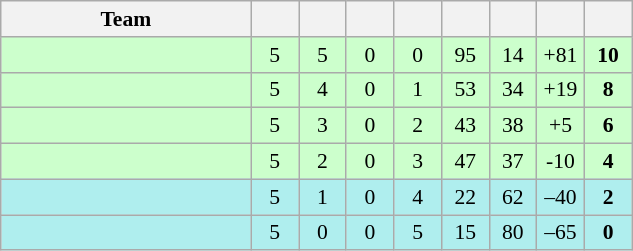<table class="wikitable" style="text-align: center; font-size:90% ">
<tr>
<th width="160">Team</th>
<th width="25"></th>
<th width="25"></th>
<th width="25"></th>
<th width="25"></th>
<th width="25"></th>
<th width="25"></th>
<th width="25"></th>
<th width="25"></th>
</tr>
<tr bgcolor="ccffcc">
<td align="left"></td>
<td>5</td>
<td>5</td>
<td>0</td>
<td>0</td>
<td>95</td>
<td>14</td>
<td>+81</td>
<td><strong>10</strong></td>
</tr>
<tr bgcolor="ccffcc">
<td align="left"></td>
<td>5</td>
<td>4</td>
<td>0</td>
<td>1</td>
<td>53</td>
<td>34</td>
<td>+19</td>
<td><strong>8</strong></td>
</tr>
<tr bgcolor="ccffcc">
<td align="left"></td>
<td>5</td>
<td>3</td>
<td>0</td>
<td>2</td>
<td>43</td>
<td>38</td>
<td>+5</td>
<td><strong>6</strong></td>
</tr>
<tr bgcolor="ccffcc">
<td align="left"></td>
<td>5</td>
<td>2</td>
<td>0</td>
<td>3</td>
<td>47</td>
<td>37</td>
<td>-10</td>
<td><strong>4</strong></td>
</tr>
<tr bgcolor="afeeee">
<td align="left"></td>
<td>5</td>
<td>1</td>
<td>0</td>
<td>4</td>
<td>22</td>
<td>62</td>
<td>–40</td>
<td><strong>2</strong></td>
</tr>
<tr bgcolor="afeeee">
<td align="left"></td>
<td>5</td>
<td>0</td>
<td>0</td>
<td>5</td>
<td>15</td>
<td>80</td>
<td>–65</td>
<td><strong>0</strong></td>
</tr>
</table>
